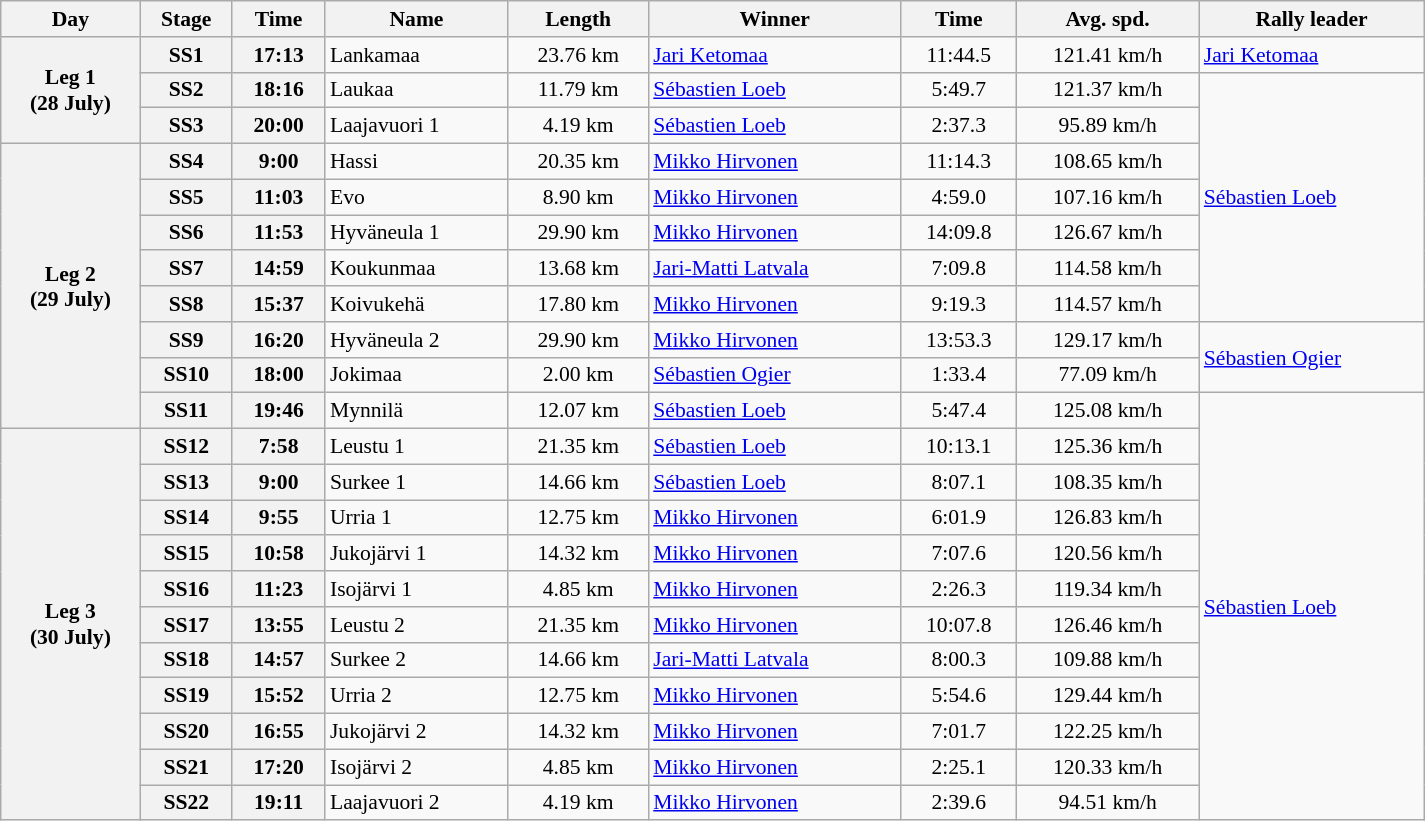<table class="wikitable" width=100% style="text-align: center; font-size: 90%; max-width: 950px;">
<tr>
<th>Day</th>
<th>Stage</th>
<th>Time</th>
<th>Name</th>
<th>Length</th>
<th>Winner</th>
<th>Time</th>
<th>Avg. spd.</th>
<th>Rally leader</th>
</tr>
<tr>
<th rowspan=3>Leg 1<br>(28 July)</th>
<th>SS1</th>
<th>17:13</th>
<td align=left>Lankamaa</td>
<td>23.76 km</td>
<td align=left> <a href='#'>Jari Ketomaa</a></td>
<td>11:44.5</td>
<td>121.41 km/h</td>
<td align=left> <a href='#'>Jari Ketomaa</a></td>
</tr>
<tr>
<th>SS2</th>
<th>18:16</th>
<td align=left>Laukaa</td>
<td>11.79 km</td>
<td align=left> <a href='#'>Sébastien Loeb</a></td>
<td>5:49.7</td>
<td>121.37 km/h</td>
<td align=left rowspan=7> <a href='#'>Sébastien Loeb</a></td>
</tr>
<tr>
<th>SS3</th>
<th>20:00</th>
<td align=left>Laajavuori 1</td>
<td>4.19 km</td>
<td align=left> <a href='#'>Sébastien Loeb</a></td>
<td>2:37.3</td>
<td>95.89 km/h</td>
</tr>
<tr>
<th rowspan=8>Leg 2<br>(29 July)</th>
<th>SS4</th>
<th>9:00</th>
<td align=left>Hassi</td>
<td>20.35 km</td>
<td align=left> <a href='#'>Mikko Hirvonen</a></td>
<td>11:14.3</td>
<td>108.65 km/h</td>
</tr>
<tr>
<th>SS5</th>
<th>11:03</th>
<td align=left>Evo</td>
<td>8.90 km</td>
<td align=left> <a href='#'>Mikko Hirvonen</a></td>
<td>4:59.0</td>
<td>107.16 km/h</td>
</tr>
<tr>
<th>SS6</th>
<th>11:53</th>
<td align=left>Hyväneula 1</td>
<td>29.90 km</td>
<td align=left> <a href='#'>Mikko Hirvonen</a></td>
<td>14:09.8</td>
<td>126.67 km/h</td>
</tr>
<tr>
<th>SS7</th>
<th>14:59</th>
<td align=left>Koukunmaa</td>
<td>13.68 km</td>
<td align=left> <a href='#'>Jari-Matti Latvala</a></td>
<td>7:09.8</td>
<td>114.58 km/h</td>
</tr>
<tr>
<th>SS8</th>
<th>15:37</th>
<td align=left>Koivukehä</td>
<td>17.80 km</td>
<td align=left> <a href='#'>Mikko Hirvonen</a></td>
<td>9:19.3</td>
<td>114.57 km/h</td>
</tr>
<tr>
<th>SS9</th>
<th>16:20</th>
<td align=left>Hyväneula 2</td>
<td>29.90 km</td>
<td align=left> <a href='#'>Mikko Hirvonen</a></td>
<td>13:53.3</td>
<td>129.17 km/h</td>
<td align=left rowspan=2> <a href='#'>Sébastien Ogier</a></td>
</tr>
<tr>
<th>SS10</th>
<th>18:00</th>
<td align=left>Jokimaa</td>
<td>2.00 km</td>
<td align=left> <a href='#'>Sébastien Ogier</a></td>
<td>1:33.4</td>
<td>77.09 km/h</td>
</tr>
<tr>
<th>SS11</th>
<th>19:46</th>
<td align=left>Mynnilä</td>
<td>12.07 km</td>
<td align=left> <a href='#'>Sébastien Loeb</a></td>
<td>5:47.4</td>
<td>125.08 km/h</td>
<td align=left rowspan=12> <a href='#'>Sébastien Loeb</a></td>
</tr>
<tr>
<th rowspan=11>Leg 3<br>(30 July)</th>
<th>SS12</th>
<th>7:58</th>
<td align=left>Leustu 1</td>
<td>21.35 km</td>
<td align=left> <a href='#'>Sébastien Loeb</a></td>
<td>10:13.1</td>
<td>125.36 km/h</td>
</tr>
<tr>
<th>SS13</th>
<th>9:00</th>
<td align=left>Surkee 1</td>
<td>14.66 km</td>
<td align=left> <a href='#'>Sébastien Loeb</a></td>
<td>8:07.1</td>
<td>108.35 km/h</td>
</tr>
<tr>
<th>SS14</th>
<th>9:55</th>
<td align=left>Urria 1</td>
<td>12.75 km</td>
<td align=left> <a href='#'>Mikko Hirvonen</a></td>
<td>6:01.9</td>
<td>126.83 km/h</td>
</tr>
<tr>
<th>SS15</th>
<th>10:58</th>
<td align=left>Jukojärvi 1</td>
<td>14.32 km</td>
<td align=left> <a href='#'>Mikko Hirvonen</a></td>
<td>7:07.6</td>
<td>120.56 km/h</td>
</tr>
<tr>
<th>SS16</th>
<th>11:23</th>
<td align=left>Isojärvi 1</td>
<td>4.85 km</td>
<td align=left> <a href='#'>Mikko Hirvonen</a></td>
<td>2:26.3</td>
<td>119.34 km/h</td>
</tr>
<tr>
<th>SS17</th>
<th>13:55</th>
<td align=left>Leustu 2</td>
<td>21.35 km</td>
<td align=left> <a href='#'>Mikko Hirvonen</a></td>
<td>10:07.8</td>
<td>126.46 km/h</td>
</tr>
<tr>
<th>SS18</th>
<th>14:57</th>
<td align=left>Surkee 2</td>
<td>14.66 km</td>
<td align=left> <a href='#'>Jari-Matti Latvala</a></td>
<td>8:00.3</td>
<td>109.88 km/h</td>
</tr>
<tr>
<th>SS19</th>
<th>15:52</th>
<td align=left>Urria 2</td>
<td>12.75 km</td>
<td align=left> <a href='#'>Mikko Hirvonen</a></td>
<td>5:54.6</td>
<td>129.44 km/h</td>
</tr>
<tr>
<th>SS20</th>
<th>16:55</th>
<td align=left>Jukojärvi 2</td>
<td>14.32 km</td>
<td align=left> <a href='#'>Mikko Hirvonen</a></td>
<td>7:01.7</td>
<td>122.25 km/h</td>
</tr>
<tr>
<th>SS21</th>
<th>17:20</th>
<td align=left>Isojärvi 2</td>
<td>4.85 km</td>
<td align=left> <a href='#'>Mikko Hirvonen</a></td>
<td>2:25.1</td>
<td>120.33 km/h</td>
</tr>
<tr>
<th>SS22</th>
<th>19:11</th>
<td align=left>Laajavuori 2</td>
<td>4.19 km</td>
<td align="left"> <a href='#'>Mikko Hirvonen</a></td>
<td>2:39.6</td>
<td>94.51 km/h</td>
</tr>
</table>
